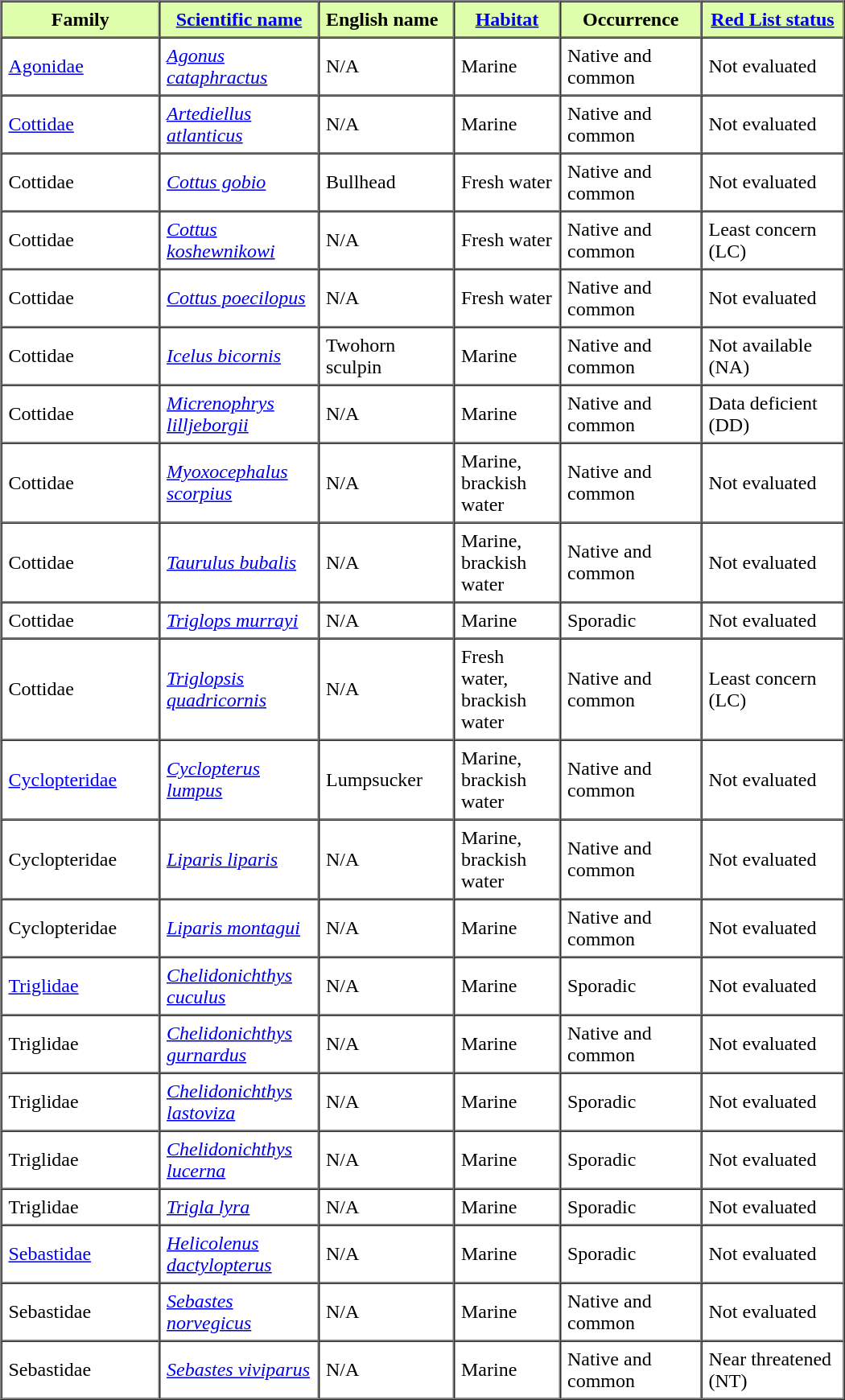<table style="width:700px" border=1 cellspacing=0 cellpadding=5>
<tr bgcolor="#defeac">
<th width=119>Family</th>
<th width=120><a href='#'>Scientific name</a></th>
<td width=100><strong>English name</strong></td>
<th><a href='#'>Habitat</a></th>
<th width=105>Occurrence</th>
<th width=106 nowrap="nowrap"><a href='#'>Red List status</a></th>
</tr>
<tr>
<td><a href='#'>Agonidae</a></td>
<td><em><a href='#'>Agonus cataphractus</a></em></td>
<td>N/A</td>
<td>Marine</td>
<td>Native and common</td>
<td>Not evaluated</td>
</tr>
<tr>
<td><a href='#'>Cottidae</a></td>
<td><em><a href='#'>Artediellus atlanticus</a></em></td>
<td>N/A</td>
<td>Marine</td>
<td>Native and common</td>
<td>Not evaluated</td>
</tr>
<tr>
<td>Cottidae</td>
<td><em><a href='#'>Cottus gobio</a></em></td>
<td>Bullhead</td>
<td>Fresh water</td>
<td>Native and common</td>
<td>Not evaluated</td>
</tr>
<tr>
<td>Cottidae</td>
<td><em><a href='#'>Cottus koshewnikowi</a></em></td>
<td>N/A</td>
<td>Fresh water</td>
<td>Native and common</td>
<td>Least concern (LC)</td>
</tr>
<tr>
<td>Cottidae</td>
<td><em><a href='#'>Cottus poecilopus</a></em></td>
<td>N/A</td>
<td>Fresh water</td>
<td>Native and common</td>
<td>Not evaluated</td>
</tr>
<tr>
<td>Cottidae</td>
<td><em><a href='#'>Icelus bicornis</a></em></td>
<td>Twohorn sculpin</td>
<td>Marine</td>
<td>Native and common</td>
<td>Not available (NA)</td>
</tr>
<tr>
<td>Cottidae</td>
<td><em><a href='#'>Micrenophrys lilljeborgii</a></em></td>
<td>N/A</td>
<td>Marine</td>
<td>Native and common</td>
<td>Data deficient (DD)</td>
</tr>
<tr>
<td>Cottidae</td>
<td><em><a href='#'>Myoxocephalus scorpius</a></em></td>
<td>N/A</td>
<td>Marine, brackish water</td>
<td>Native and common</td>
<td>Not evaluated</td>
</tr>
<tr>
<td>Cottidae</td>
<td><em><a href='#'>Taurulus bubalis</a></em></td>
<td>N/A</td>
<td>Marine, brackish water</td>
<td>Native and common</td>
<td>Not evaluated</td>
</tr>
<tr>
<td>Cottidae</td>
<td><em><a href='#'>Triglops murrayi</a></em></td>
<td>N/A</td>
<td>Marine</td>
<td>Sporadic</td>
<td>Not evaluated</td>
</tr>
<tr>
<td>Cottidae</td>
<td><em><a href='#'>Triglopsis quadricornis</a></em></td>
<td>N/A</td>
<td>Fresh water, brackish water</td>
<td>Native and common</td>
<td>Least concern (LC)</td>
</tr>
<tr>
<td><a href='#'>Cyclopteridae</a></td>
<td><em><a href='#'>Cyclopterus lumpus</a></em></td>
<td>Lumpsucker</td>
<td>Marine, brackish water</td>
<td>Native and common</td>
<td>Not evaluated</td>
</tr>
<tr>
<td>Cyclopteridae</td>
<td><em><a href='#'>Liparis liparis</a></em></td>
<td>N/A</td>
<td>Marine, brackish water</td>
<td>Native and common</td>
<td>Not evaluated</td>
</tr>
<tr>
<td>Cyclopteridae</td>
<td><em><a href='#'>Liparis montagui</a></em></td>
<td>N/A</td>
<td>Marine</td>
<td>Native and common</td>
<td>Not evaluated</td>
</tr>
<tr>
<td><a href='#'>Triglidae</a></td>
<td><em><a href='#'>Chelidonichthys cuculus</a></em></td>
<td>N/A</td>
<td>Marine</td>
<td>Sporadic</td>
<td>Not evaluated</td>
</tr>
<tr>
<td>Triglidae</td>
<td><em><a href='#'>Chelidonichthys gurnardus</a></em></td>
<td>N/A</td>
<td>Marine</td>
<td>Native and common</td>
<td>Not evaluated</td>
</tr>
<tr>
<td>Triglidae</td>
<td><em><a href='#'>Chelidonichthys lastoviza</a></em></td>
<td>N/A</td>
<td>Marine</td>
<td>Sporadic</td>
<td>Not evaluated</td>
</tr>
<tr>
<td>Triglidae</td>
<td><em><a href='#'>Chelidonichthys lucerna</a></em></td>
<td>N/A</td>
<td>Marine</td>
<td>Sporadic</td>
<td>Not evaluated</td>
</tr>
<tr>
<td>Triglidae</td>
<td><em><a href='#'>Trigla lyra</a></em></td>
<td>N/A</td>
<td>Marine</td>
<td>Sporadic</td>
<td>Not evaluated</td>
</tr>
<tr>
<td><a href='#'>Sebastidae</a></td>
<td><em><a href='#'>Helicolenus dactylopterus</a></em></td>
<td>N/A</td>
<td>Marine</td>
<td>Sporadic</td>
<td>Not evaluated</td>
</tr>
<tr>
<td>Sebastidae</td>
<td><em><a href='#'>Sebastes norvegicus</a></em></td>
<td>N/A</td>
<td>Marine</td>
<td>Native and common</td>
<td>Not evaluated</td>
</tr>
<tr>
<td>Sebastidae</td>
<td><em><a href='#'>Sebastes viviparus</a></em></td>
<td>N/A</td>
<td>Marine</td>
<td>Native and common</td>
<td>Near threatened (NT)</td>
</tr>
</table>
